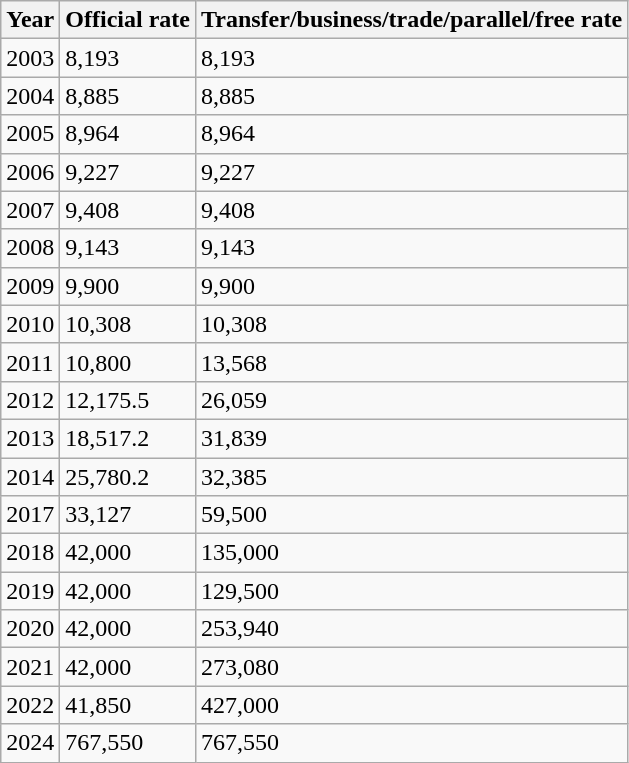<table class="wikitable">
<tr>
<th>Year</th>
<th>Official rate</th>
<th>Transfer/business/trade/parallel/free rate</th>
</tr>
<tr>
<td>2003</td>
<td>8,193</td>
<td>8,193</td>
</tr>
<tr>
<td>2004</td>
<td>8,885</td>
<td>8,885</td>
</tr>
<tr>
<td>2005</td>
<td>8,964</td>
<td>8,964</td>
</tr>
<tr>
<td>2006</td>
<td>9,227</td>
<td>9,227</td>
</tr>
<tr>
<td>2007</td>
<td>9,408</td>
<td>9,408</td>
</tr>
<tr>
<td>2008</td>
<td>9,143</td>
<td>9,143</td>
</tr>
<tr>
<td>2009</td>
<td>9,900</td>
<td>9,900</td>
</tr>
<tr>
<td>2010</td>
<td>10,308</td>
<td>10,308</td>
</tr>
<tr>
<td>2011</td>
<td>10,800</td>
<td>13,568</td>
</tr>
<tr>
<td>2012</td>
<td>12,175.5</td>
<td>26,059</td>
</tr>
<tr>
<td>2013</td>
<td>18,517.2</td>
<td>31,839</td>
</tr>
<tr>
<td>2014</td>
<td>25,780.2</td>
<td>32,385</td>
</tr>
<tr>
<td>2017</td>
<td>33,127</td>
<td>59,500</td>
</tr>
<tr>
<td>2018</td>
<td>42,000</td>
<td>135,000</td>
</tr>
<tr>
<td>2019</td>
<td>42,000</td>
<td>129,500</td>
</tr>
<tr>
<td>2020</td>
<td>42,000</td>
<td>253,940</td>
</tr>
<tr>
<td>2021</td>
<td>42,000</td>
<td>273,080</td>
</tr>
<tr>
<td>2022</td>
<td>41,850</td>
<td>427,000</td>
</tr>
<tr>
<td>2024</td>
<td>767,550</td>
<td>767,550</td>
</tr>
</table>
